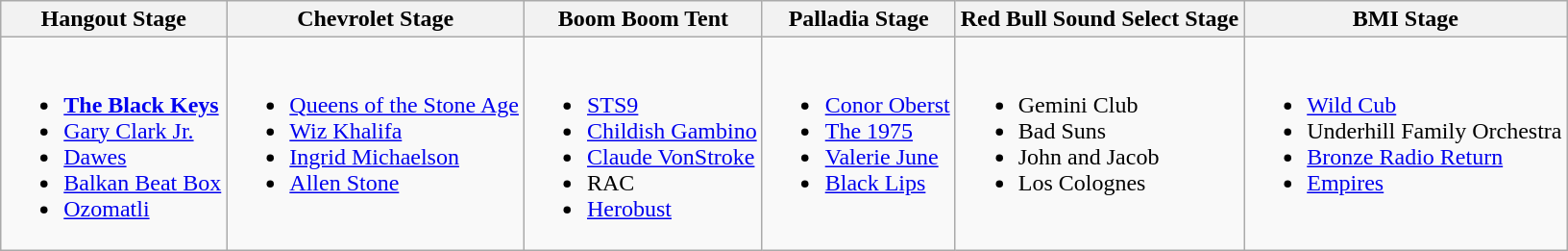<table class="wikitable">
<tr>
<th>Hangout Stage</th>
<th>Chevrolet Stage</th>
<th>Boom Boom Tent</th>
<th>Palladia Stage</th>
<th>Red Bull Sound Select Stage</th>
<th>BMI Stage</th>
</tr>
<tr valign="top">
<td><br><ul><li><strong><a href='#'>The Black Keys</a></strong></li><li><a href='#'>Gary Clark Jr.</a></li><li><a href='#'>Dawes</a></li><li><a href='#'>Balkan Beat Box</a></li><li><a href='#'>Ozomatli</a></li></ul></td>
<td><br><ul><li><a href='#'>Queens of the Stone Age</a></li><li><a href='#'>Wiz Khalifa</a></li><li><a href='#'>Ingrid Michaelson</a></li><li><a href='#'>Allen Stone</a></li></ul></td>
<td><br><ul><li><a href='#'>STS9</a></li><li><a href='#'>Childish Gambino</a></li><li><a href='#'>Claude VonStroke</a></li><li>RAC</li><li><a href='#'>Herobust</a></li></ul></td>
<td><br><ul><li><a href='#'>Conor Oberst</a></li><li><a href='#'>The 1975</a></li><li><a href='#'>Valerie June</a></li><li><a href='#'>Black Lips</a></li></ul></td>
<td><br><ul><li>Gemini Club</li><li>Bad Suns</li><li>John and Jacob</li><li>Los Colognes</li></ul></td>
<td><br><ul><li><a href='#'>Wild Cub</a></li><li>Underhill Family Orchestra</li><li><a href='#'>Bronze Radio Return</a></li><li><a href='#'>Empires</a></li></ul></td>
</tr>
</table>
